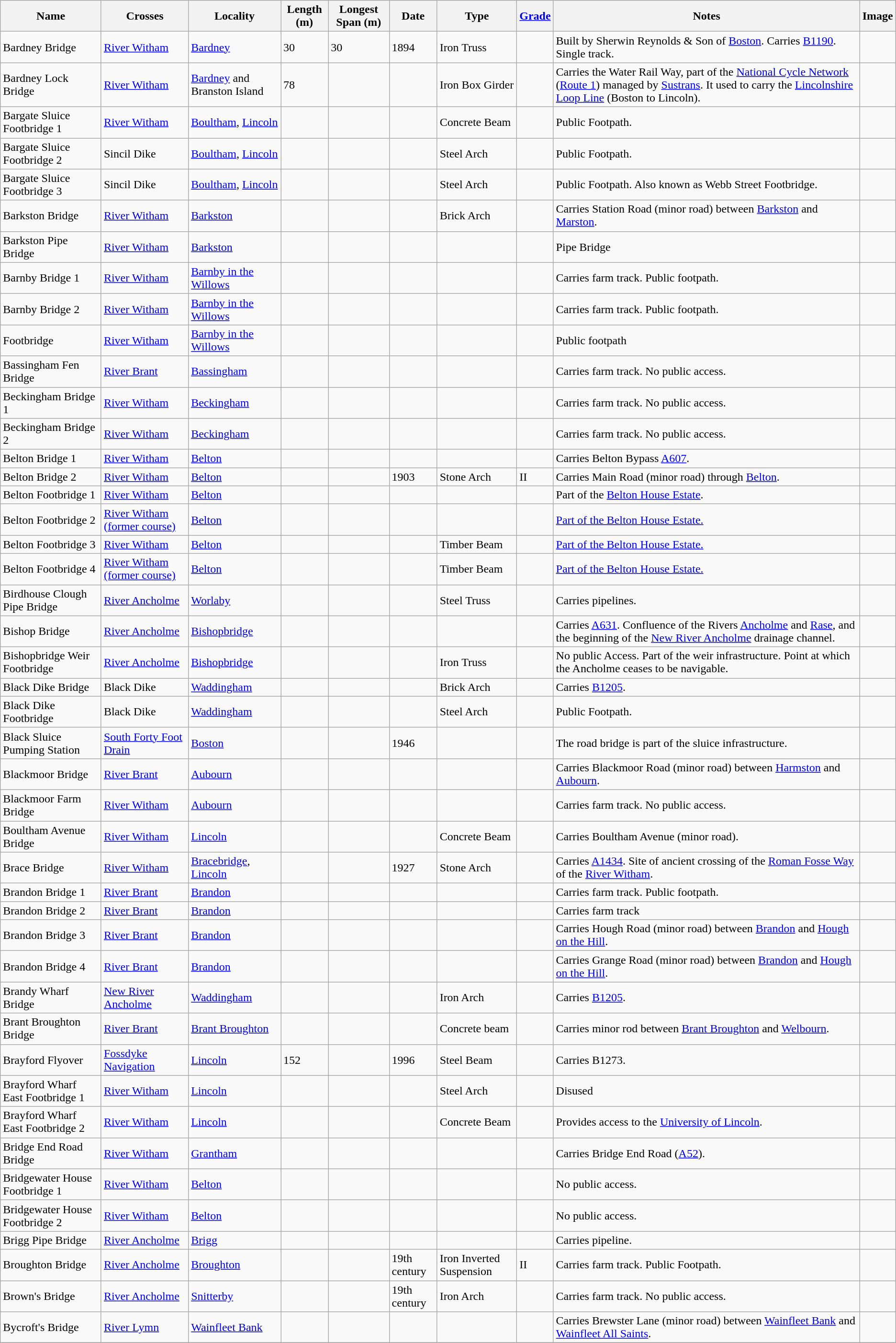<table class="wikitable sortable">
<tr>
<th>Name</th>
<th>Crosses</th>
<th>Locality</th>
<th>Length (m)</th>
<th>Longest Span (m)</th>
<th>Date</th>
<th>Type</th>
<th><a href='#'>Grade</a></th>
<th class="unsortable">Notes</th>
<th class="unsortable">Image</th>
</tr>
<tr>
<td>Bardney Bridge</td>
<td><a href='#'>River Witham</a></td>
<td><a href='#'>Bardney</a></td>
<td>30</td>
<td>30</td>
<td>1894</td>
<td>Iron Truss</td>
<td></td>
<td>Built by Sherwin Reynolds & Son of <a href='#'>Boston</a>. Carries <a href='#'>B1190</a>. Single track.</td>
<td></td>
</tr>
<tr>
<td>Bardney Lock Bridge</td>
<td><a href='#'>River Witham</a></td>
<td><a href='#'>Bardney</a> and Branston Island</td>
<td>78</td>
<td></td>
<td></td>
<td>Iron Box Girder</td>
<td></td>
<td>Carries the Water Rail Way, part of the <a href='#'>National Cycle Network</a> (<a href='#'>Route 1</a>) managed by <a href='#'>Sustrans</a>. It used to carry the <a href='#'>Lincolnshire Loop Line</a> (Boston to Lincoln).</td>
<td></td>
</tr>
<tr>
<td>Bargate Sluice Footbridge 1</td>
<td><a href='#'>River Witham</a></td>
<td><a href='#'>Boultham</a>, <a href='#'>Lincoln</a></td>
<td></td>
<td></td>
<td></td>
<td>Concrete Beam</td>
<td></td>
<td>Public Footpath.</td>
<td></td>
</tr>
<tr>
<td>Bargate Sluice Footbridge 2</td>
<td>Sincil Dike</td>
<td><a href='#'>Boultham</a>, <a href='#'>Lincoln</a></td>
<td></td>
<td></td>
<td></td>
<td>Steel Arch</td>
<td></td>
<td>Public Footpath.</td>
<td></td>
</tr>
<tr>
<td>Bargate Sluice Footbridge 3</td>
<td>Sincil Dike</td>
<td><a href='#'>Boultham</a>, <a href='#'>Lincoln</a></td>
<td></td>
<td></td>
<td></td>
<td>Steel Arch</td>
<td></td>
<td>Public Footpath. Also known as Webb Street Footbridge.</td>
<td></td>
</tr>
<tr>
<td>Barkston Bridge</td>
<td><a href='#'>River Witham</a></td>
<td><a href='#'>Barkston</a></td>
<td></td>
<td></td>
<td></td>
<td>Brick Arch</td>
<td></td>
<td>Carries Station Road (minor road) between <a href='#'>Barkston</a> and <a href='#'>Marston</a>.</td>
<td></td>
</tr>
<tr>
<td>Barkston Pipe Bridge</td>
<td><a href='#'>River Witham</a></td>
<td><a href='#'>Barkston</a></td>
<td></td>
<td></td>
<td></td>
<td></td>
<td></td>
<td>Pipe Bridge</td>
<td></td>
</tr>
<tr>
<td>Barnby Bridge 1</td>
<td><a href='#'>River Witham</a></td>
<td><a href='#'>Barnby in the Willows</a></td>
<td></td>
<td></td>
<td></td>
<td></td>
<td></td>
<td>Carries farm track. Public footpath.</td>
<td></td>
</tr>
<tr>
<td>Barnby Bridge 2</td>
<td><a href='#'>River Witham</a></td>
<td><a href='#'>Barnby in the Willows</a></td>
<td></td>
<td></td>
<td></td>
<td></td>
<td></td>
<td>Carries farm track. Public footpath.</td>
<td></td>
</tr>
<tr>
<td>Footbridge</td>
<td><a href='#'>River Witham</a></td>
<td><a href='#'>Barnby in the Willows</a></td>
<td></td>
<td></td>
<td></td>
<td></td>
<td></td>
<td>Public footpath</td>
<td></td>
</tr>
<tr>
<td>Bassingham Fen Bridge</td>
<td><a href='#'>River Brant</a></td>
<td><a href='#'>Bassingham</a></td>
<td></td>
<td></td>
<td></td>
<td></td>
<td></td>
<td>Carries farm track. No public access.</td>
<td></td>
</tr>
<tr>
<td>Beckingham Bridge 1</td>
<td><a href='#'>River Witham</a></td>
<td><a href='#'>Beckingham</a></td>
<td></td>
<td></td>
<td></td>
<td></td>
<td></td>
<td>Carries farm track. No public access.</td>
<td></td>
</tr>
<tr>
<td>Beckingham Bridge 2</td>
<td><a href='#'>River Witham</a></td>
<td><a href='#'>Beckingham</a></td>
<td></td>
<td></td>
<td></td>
<td></td>
<td></td>
<td>Carries farm track. No public access.</td>
<td></td>
</tr>
<tr>
<td>Belton Bridge 1</td>
<td><a href='#'>River Witham</a></td>
<td><a href='#'>Belton</a></td>
<td></td>
<td></td>
<td></td>
<td></td>
<td></td>
<td>Carries Belton Bypass <a href='#'>A607</a>.</td>
<td></td>
</tr>
<tr>
<td>Belton Bridge 2</td>
<td><a href='#'>River Witham</a></td>
<td><a href='#'>Belton</a></td>
<td></td>
<td></td>
<td>1903</td>
<td>Stone Arch</td>
<td>II</td>
<td>Carries Main Road (minor road) through <a href='#'>Belton</a>.</td>
<td></td>
</tr>
<tr>
<td>Belton Footbridge 1</td>
<td><a href='#'>River Witham</a></td>
<td><a href='#'>Belton</a></td>
<td></td>
<td></td>
<td></td>
<td></td>
<td></td>
<td>Part of the <a href='#'>Belton House Estate</a>.</td>
<td></td>
</tr>
<tr>
<td>Belton Footbridge 2</td>
<td><a href='#'>River Witham (former course)</a></td>
<td><a href='#'>Belton</a></td>
<td></td>
<td></td>
<td></td>
<td></td>
<td></td>
<td><a href='#'>Part of the Belton House Estate.</a></td>
<td></td>
</tr>
<tr>
<td>Belton Footbridge 3</td>
<td><a href='#'>River Witham</a></td>
<td><a href='#'>Belton</a></td>
<td></td>
<td></td>
<td></td>
<td>Timber Beam</td>
<td></td>
<td><a href='#'>Part of the Belton House Estate.</a></td>
<td></td>
</tr>
<tr>
<td>Belton Footbridge 4</td>
<td><a href='#'>River Witham (former course)</a></td>
<td><a href='#'>Belton</a></td>
<td></td>
<td></td>
<td></td>
<td>Timber Beam</td>
<td></td>
<td><a href='#'>Part of the Belton House Estate.</a></td>
<td></td>
</tr>
<tr>
<td>Birdhouse Clough Pipe Bridge</td>
<td><a href='#'>River Ancholme</a></td>
<td><a href='#'>Worlaby</a></td>
<td></td>
<td></td>
<td></td>
<td>Steel Truss</td>
<td></td>
<td>Carries pipelines.</td>
<td></td>
</tr>
<tr>
<td>Bishop Bridge</td>
<td><a href='#'>River Ancholme</a></td>
<td><a href='#'>Bishopbridge</a></td>
<td></td>
<td></td>
<td></td>
<td></td>
<td></td>
<td>Carries <a href='#'>A631</a>. Confluence of the Rivers <a href='#'>Ancholme</a> and <a href='#'>Rase</a>, and the beginning of the <a href='#'>New River Ancholme</a> drainage channel.</td>
<td></td>
</tr>
<tr>
<td>Bishopbridge Weir Footbridge</td>
<td><a href='#'>River Ancholme</a></td>
<td><a href='#'>Bishopbridge</a></td>
<td></td>
<td></td>
<td></td>
<td>Iron Truss</td>
<td></td>
<td>No public Access. Part of the weir infrastructure. Point at which the Ancholme ceases to be navigable.</td>
<td></td>
</tr>
<tr>
<td>Black Dike Bridge</td>
<td>Black Dike</td>
<td><a href='#'>Waddingham</a></td>
<td></td>
<td></td>
<td></td>
<td>Brick Arch</td>
<td></td>
<td>Carries <a href='#'>B1205</a>.</td>
<td></td>
</tr>
<tr>
<td>Black Dike Footbridge</td>
<td>Black Dike</td>
<td><a href='#'>Waddingham</a></td>
<td></td>
<td></td>
<td></td>
<td>Steel Arch</td>
<td></td>
<td>Public Footpath.</td>
<td></td>
</tr>
<tr>
<td>Black Sluice Pumping Station</td>
<td><a href='#'>South Forty Foot Drain</a></td>
<td><a href='#'>Boston</a></td>
<td></td>
<td></td>
<td>1946</td>
<td></td>
<td></td>
<td>The road bridge is part of the sluice infrastructure.</td>
<td></td>
</tr>
<tr>
<td>Blackmoor Bridge</td>
<td><a href='#'>River Brant</a></td>
<td><a href='#'>Aubourn</a></td>
<td></td>
<td></td>
<td></td>
<td></td>
<td></td>
<td>Carries Blackmoor Road (minor road) between <a href='#'>Harmston</a> and <a href='#'>Aubourn</a>.</td>
<td></td>
</tr>
<tr>
<td>Blackmoor Farm Bridge</td>
<td><a href='#'>River Witham</a></td>
<td><a href='#'>Aubourn</a></td>
<td></td>
<td></td>
<td></td>
<td></td>
<td></td>
<td>Carries farm track. No public access.</td>
<td></td>
</tr>
<tr>
<td>Boultham Avenue Bridge</td>
<td><a href='#'>River Witham</a></td>
<td><a href='#'>Lincoln</a></td>
<td></td>
<td></td>
<td></td>
<td>Concrete Beam</td>
<td></td>
<td>Carries Boultham Avenue (minor road).</td>
<td></td>
</tr>
<tr>
<td>Brace Bridge</td>
<td><a href='#'>River Witham</a></td>
<td><a href='#'>Bracebridge</a>, <a href='#'>Lincoln</a></td>
<td></td>
<td></td>
<td>1927</td>
<td>Stone Arch</td>
<td></td>
<td>Carries <a href='#'>A1434</a>. Site of ancient crossing of the <a href='#'>Roman Fosse Way</a> of the <a href='#'>River Witham</a>.</td>
<td></td>
</tr>
<tr>
<td>Brandon Bridge 1</td>
<td><a href='#'>River Brant</a></td>
<td><a href='#'>Brandon</a></td>
<td></td>
<td></td>
<td></td>
<td></td>
<td></td>
<td>Carries farm track. Public footpath.</td>
<td></td>
</tr>
<tr>
<td>Brandon Bridge 2</td>
<td><a href='#'>River Brant</a></td>
<td><a href='#'>Brandon</a></td>
<td></td>
<td></td>
<td></td>
<td></td>
<td></td>
<td>Carries farm track</td>
<td></td>
</tr>
<tr>
<td>Brandon Bridge 3</td>
<td><a href='#'>River Brant</a></td>
<td><a href='#'>Brandon</a></td>
<td></td>
<td></td>
<td></td>
<td></td>
<td></td>
<td>Carries Hough Road (minor road) between <a href='#'>Brandon</a> and <a href='#'>Hough on the Hill</a>.</td>
<td></td>
</tr>
<tr>
<td>Brandon Bridge 4</td>
<td><a href='#'>River Brant</a></td>
<td><a href='#'>Brandon</a></td>
<td></td>
<td></td>
<td></td>
<td></td>
<td></td>
<td>Carries Grange Road (minor road) between <a href='#'>Brandon</a> and <a href='#'>Hough on the Hill</a>.</td>
<td></td>
</tr>
<tr>
<td>Brandy Wharf Bridge</td>
<td><a href='#'>New River Ancholme</a></td>
<td><a href='#'>Waddingham</a></td>
<td></td>
<td></td>
<td></td>
<td>Iron Arch</td>
<td></td>
<td>Carries <a href='#'>B1205</a>.</td>
<td></td>
</tr>
<tr>
<td>Brant Broughton Bridge</td>
<td><a href='#'>River Brant</a></td>
<td><a href='#'>Brant Broughton</a></td>
<td></td>
<td></td>
<td></td>
<td>Concrete beam</td>
<td></td>
<td>Carries minor rod between <a href='#'>Brant Broughton</a> and <a href='#'>Welbourn</a>.</td>
<td></td>
</tr>
<tr>
<td>Brayford Flyover</td>
<td><a href='#'>Fossdyke Navigation</a></td>
<td><a href='#'>Lincoln</a></td>
<td>152</td>
<td></td>
<td>1996</td>
<td>Steel Beam</td>
<td></td>
<td>Carries B1273.</td>
<td></td>
</tr>
<tr>
<td>Brayford Wharf East Footbridge 1</td>
<td><a href='#'>River Witham</a></td>
<td><a href='#'>Lincoln</a></td>
<td></td>
<td></td>
<td></td>
<td>Steel Arch</td>
<td></td>
<td>Disused</td>
<td></td>
</tr>
<tr>
<td>Brayford Wharf East Footbridge 2</td>
<td><a href='#'>River Witham</a></td>
<td><a href='#'>Lincoln</a></td>
<td></td>
<td></td>
<td></td>
<td>Concrete Beam</td>
<td></td>
<td>Provides access to the <a href='#'>University of Lincoln</a>.</td>
<td></td>
</tr>
<tr>
<td>Bridge End Road Bridge</td>
<td><a href='#'>River Witham</a></td>
<td><a href='#'>Grantham</a></td>
<td></td>
<td></td>
<td></td>
<td></td>
<td></td>
<td>Carries Bridge End Road (<a href='#'>A52</a>).</td>
<td></td>
</tr>
<tr>
<td>Bridgewater House Footbridge 1</td>
<td><a href='#'>River Witham</a></td>
<td><a href='#'>Belton</a></td>
<td></td>
<td></td>
<td></td>
<td></td>
<td></td>
<td>No public access.</td>
<td></td>
</tr>
<tr>
<td>Bridgewater House Footbridge 2</td>
<td><a href='#'>River Witham</a></td>
<td><a href='#'>Belton</a></td>
<td></td>
<td></td>
<td></td>
<td></td>
<td></td>
<td>No public access.</td>
<td></td>
</tr>
<tr>
<td>Brigg Pipe Bridge</td>
<td><a href='#'>River Ancholme</a></td>
<td><a href='#'>Brigg</a></td>
<td></td>
<td></td>
<td></td>
<td></td>
<td></td>
<td>Carries pipeline.</td>
<td></td>
</tr>
<tr>
<td>Broughton Bridge</td>
<td><a href='#'>River Ancholme</a></td>
<td><a href='#'>Broughton</a></td>
<td></td>
<td></td>
<td>19th century</td>
<td>Iron Inverted Suspension</td>
<td>II</td>
<td>Carries farm track. Public Footpath.</td>
<td></td>
</tr>
<tr>
<td>Brown's Bridge</td>
<td><a href='#'>River Ancholme</a></td>
<td><a href='#'>Snitterby</a></td>
<td></td>
<td></td>
<td>19th century</td>
<td>Iron Arch</td>
<td></td>
<td>Carries farm track. No public access.</td>
<td></td>
</tr>
<tr>
<td>Bycroft's Bridge</td>
<td><a href='#'>River Lymn</a></td>
<td><a href='#'>Wainfleet Bank</a></td>
<td></td>
<td></td>
<td></td>
<td></td>
<td></td>
<td>Carries Brewster Lane (minor road) between <a href='#'>Wainfleet Bank</a> and <a href='#'>Wainfleet All Saints</a>.</td>
<td></td>
</tr>
<tr>
</tr>
</table>
